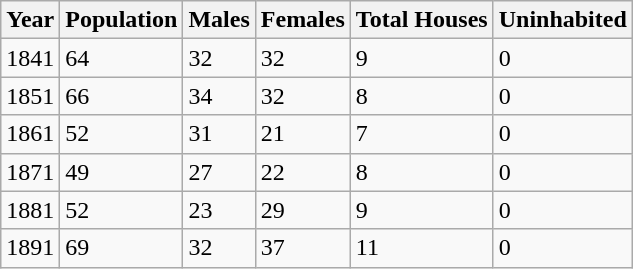<table class="wikitable">
<tr>
<th>Year</th>
<th>Population</th>
<th>Males</th>
<th>Females</th>
<th>Total Houses</th>
<th>Uninhabited</th>
</tr>
<tr>
<td>1841</td>
<td>64</td>
<td>32</td>
<td>32</td>
<td>9</td>
<td>0</td>
</tr>
<tr>
<td>1851</td>
<td>66</td>
<td>34</td>
<td>32</td>
<td>8</td>
<td>0</td>
</tr>
<tr>
<td>1861</td>
<td>52</td>
<td>31</td>
<td>21</td>
<td>7</td>
<td>0</td>
</tr>
<tr>
<td>1871</td>
<td>49</td>
<td>27</td>
<td>22</td>
<td>8</td>
<td>0</td>
</tr>
<tr>
<td>1881</td>
<td>52</td>
<td>23</td>
<td>29</td>
<td>9</td>
<td>0</td>
</tr>
<tr>
<td>1891</td>
<td>69</td>
<td>32</td>
<td>37</td>
<td>11</td>
<td>0</td>
</tr>
</table>
